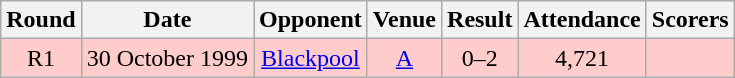<table class="wikitable " style="font-size:100%; text-align:center">
<tr>
<th>Round</th>
<th>Date</th>
<th>Opponent</th>
<th>Venue</th>
<th>Result</th>
<th>Attendance</th>
<th>Scorers</th>
</tr>
<tr style="background: #FFCCCC;">
<td>R1</td>
<td>30 October 1999</td>
<td><a href='#'>Blackpool</a></td>
<td><a href='#'>A</a></td>
<td>0–2</td>
<td>4,721</td>
<td></td>
</tr>
</table>
